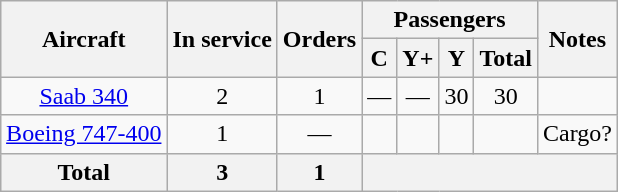<table class="wikitable" style="margin:1em auto; border-collapse:collapse;text-align:center">
<tr>
<th rowspan=2>Aircraft</th>
<th rowspan=2>In service</th>
<th rowspan=2>Orders</th>
<th colspan=4>Passengers</th>
<th rowspan=2>Notes</th>
</tr>
<tr>
<th><abbr>C</abbr></th>
<th><abbr>Y+</abbr></th>
<th><abbr>Y</abbr></th>
<th>Total</th>
</tr>
<tr>
<td><a href='#'>Saab 340</a></td>
<td>2</td>
<td>1</td>
<td>—</td>
<td>—</td>
<td>30</td>
<td>30</td>
<td></td>
</tr>
<tr>
<td><a href='#'>Boeing 747-400</a></td>
<td>1</td>
<td>—</td>
<td></td>
<td></td>
<td></td>
<td></td>
<td>Cargo?</td>
</tr>
<tr>
<th>Total</th>
<th>3</th>
<th>1</th>
<th colspan=5></th>
</tr>
</table>
